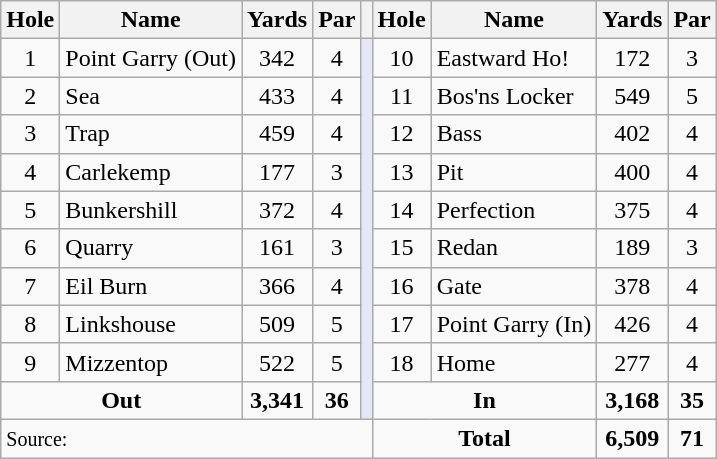<table class=wikitable style="text-align:center">
<tr>
<th>Hole</th>
<th>Name</th>
<th>Yards</th>
<th>Par</th>
<th></th>
<th>Hole</th>
<th>Name</th>
<th>Yards</th>
<th>Par</th>
</tr>
<tr>
<td>1</td>
<td align=left>Point Garry (Out)</td>
<td>342</td>
<td>4</td>
<td rowspan=10 style="background:#E6E8FA;"></td>
<td>10</td>
<td align=left>Eastward Ho!</td>
<td>172</td>
<td>3</td>
</tr>
<tr>
<td>2</td>
<td align=left>Sea</td>
<td>433</td>
<td>4</td>
<td>11</td>
<td align=left>Bos'ns Locker</td>
<td>549</td>
<td>5</td>
</tr>
<tr>
<td>3</td>
<td align=left>Trap</td>
<td>459</td>
<td>4</td>
<td>12</td>
<td align=left>Bass</td>
<td>402</td>
<td>4</td>
</tr>
<tr>
<td>4</td>
<td align=left>Carlekemp</td>
<td>177</td>
<td>3</td>
<td>13</td>
<td align=left>Pit</td>
<td>400</td>
<td>4</td>
</tr>
<tr>
<td>5</td>
<td align=left>Bunkershill</td>
<td>372</td>
<td>4</td>
<td>14</td>
<td align=left>Perfection</td>
<td>375</td>
<td>4</td>
</tr>
<tr>
<td>6</td>
<td align=left>Quarry</td>
<td>161</td>
<td>3</td>
<td>15</td>
<td align=left>Redan</td>
<td>189</td>
<td>3</td>
</tr>
<tr>
<td>7</td>
<td align=left>Eil Burn</td>
<td>366</td>
<td>4</td>
<td>16</td>
<td align=left>Gate</td>
<td>378</td>
<td>4</td>
</tr>
<tr>
<td>8</td>
<td align=left>Linkshouse</td>
<td>509</td>
<td>5</td>
<td>17</td>
<td align=left>Point Garry (In)</td>
<td>426</td>
<td>4</td>
</tr>
<tr>
<td>9</td>
<td align=left>Mizzentop</td>
<td>522</td>
<td>5</td>
<td>18</td>
<td align=left>Home</td>
<td>277</td>
<td>4</td>
</tr>
<tr>
<td colspan=2><strong>Out</strong></td>
<td><strong>3,341</strong></td>
<td><strong>36</strong></td>
<td colspan=2><strong>In</strong></td>
<td><strong>3,168</strong></td>
<td><strong>35</strong></td>
</tr>
<tr>
<td colspan=5 align=left><small>Source:</small></td>
<td colspan=2><strong>Total</strong></td>
<td><strong>6,509</strong></td>
<td><strong>71</strong></td>
</tr>
</table>
